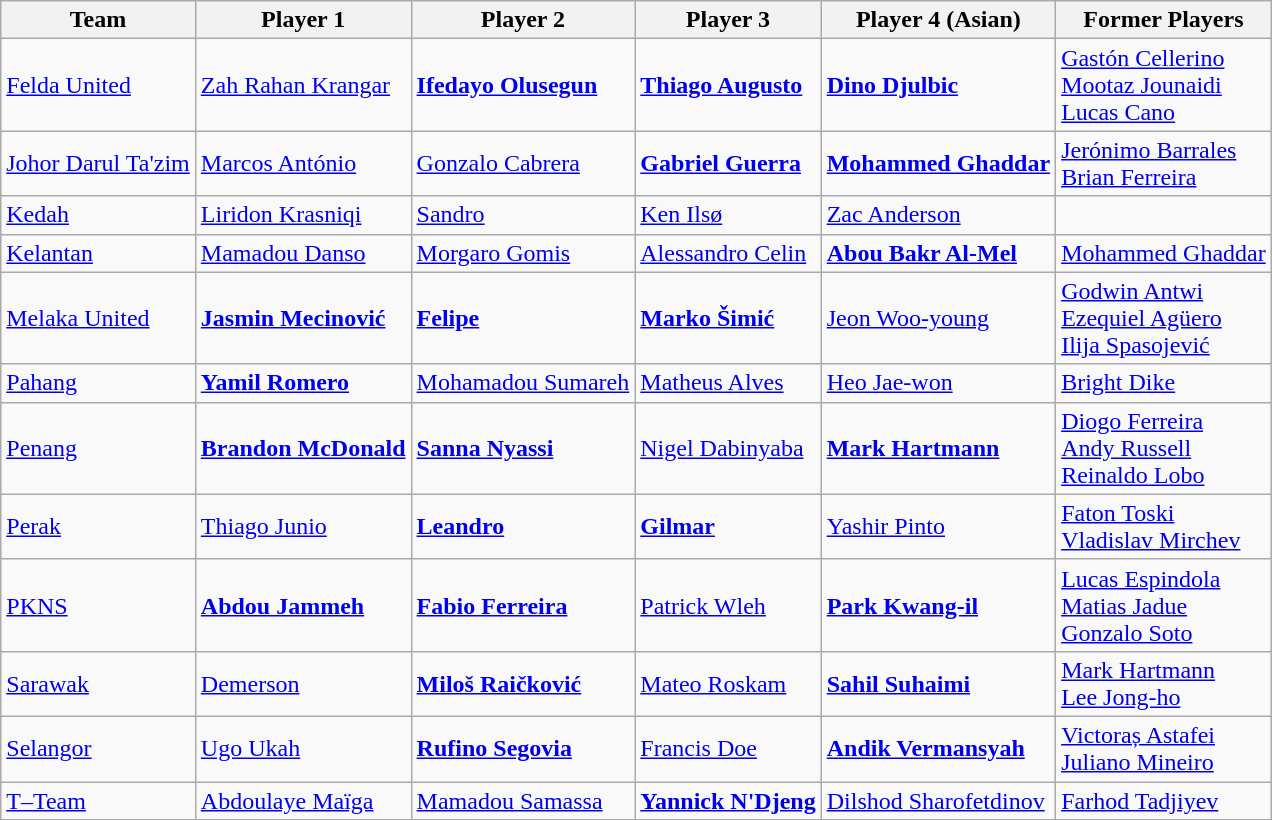<table class="wikitable sortable">
<tr>
<th>Team</th>
<th>Player 1</th>
<th>Player 2</th>
<th>Player 3</th>
<th>Player 4 (Asian)</th>
<th>Former Players </th>
</tr>
<tr>
<td><a href='#'>Felda United</a></td>
<td> <a href='#'>Zah Rahan Krangar</a></td>
<td> <strong><a href='#'>Ifedayo Olusegun</a></strong></td>
<td> <strong><a href='#'>Thiago Augusto</a></strong></td>
<td> <strong><a href='#'>Dino Djulbic</a></strong></td>
<td> <a href='#'>Gastón Cellerino</a><br> <a href='#'>Mootaz Jounaidi</a><br> <a href='#'>Lucas Cano</a></td>
</tr>
<tr>
<td><a href='#'>Johor Darul Ta'zim</a></td>
<td> <a href='#'>Marcos António</a></td>
<td> <a href='#'>Gonzalo Cabrera</a></td>
<td> <strong><a href='#'>Gabriel Guerra</a></strong></td>
<td> <strong><a href='#'>Mohammed Ghaddar</a></strong></td>
<td> <a href='#'>Jerónimo Barrales</a>  <br> <a href='#'>Brian Ferreira</a></td>
</tr>
<tr>
<td><a href='#'>Kedah</a></td>
<td> <a href='#'>Liridon Krasniqi</a></td>
<td> <a href='#'>Sandro</a></td>
<td> <a href='#'>Ken Ilsø</a></td>
<td> <a href='#'>Zac Anderson</a></td>
<td></td>
</tr>
<tr>
<td><a href='#'>Kelantan</a></td>
<td> <a href='#'>Mamadou Danso</a></td>
<td> <a href='#'>Morgaro Gomis</a></td>
<td> <a href='#'>Alessandro Celin</a></td>
<td> <strong><a href='#'>Abou Bakr Al-Mel</a></strong></td>
<td> <a href='#'>Mohammed Ghaddar</a><br></td>
</tr>
<tr>
<td><a href='#'>Melaka United</a></td>
<td> <strong><a href='#'>Jasmin Mecinović</a></strong></td>
<td> <strong><a href='#'>Felipe</a></strong></td>
<td> <strong><a href='#'>Marko Šimić</a></strong></td>
<td> <a href='#'>Jeon Woo-young</a></td>
<td> <a href='#'>Godwin Antwi</a><br> <a href='#'>Ezequiel Agüero</a><br> <a href='#'>Ilija Spasojević</a></td>
</tr>
<tr>
<td><a href='#'>Pahang</a></td>
<td> <strong><a href='#'>Yamil Romero</a></strong></td>
<td> <a href='#'>Mohamadou Sumareh</a></td>
<td> <a href='#'>Matheus Alves</a></td>
<td> <a href='#'>Heo Jae-won</a></td>
<td> <a href='#'>Bright Dike</a></td>
</tr>
<tr>
<td><a href='#'>Penang</a></td>
<td> <strong><a href='#'>Brandon McDonald</a></strong></td>
<td> <strong><a href='#'>Sanna Nyassi</a></strong></td>
<td> <a href='#'>Nigel Dabinyaba</a></td>
<td> <strong><a href='#'>Mark Hartmann</a></strong></td>
<td> <a href='#'>Diogo Ferreira</a><br> <a href='#'>Andy Russell</a> <br>  <a href='#'>Reinaldo Lobo</a></td>
</tr>
<tr>
<td><a href='#'>Perak</a></td>
<td> <a href='#'>Thiago Junio</a></td>
<td> <strong><a href='#'>Leandro</a></strong></td>
<td> <strong><a href='#'>Gilmar</a></strong></td>
<td> <a href='#'>Yashir Pinto</a></td>
<td> <a href='#'>Faton Toski</a><br> <a href='#'>Vladislav Mirchev</a></td>
</tr>
<tr>
<td><a href='#'>PKNS</a></td>
<td> <strong><a href='#'>Abdou Jammeh</a></strong></td>
<td> <strong><a href='#'>Fabio Ferreira</a></strong></td>
<td> <a href='#'>Patrick Wleh</a></td>
<td> <strong><a href='#'>Park Kwang-il</a></strong></td>
<td> <a href='#'>Lucas Espindola</a> <br>  <a href='#'>Matias Jadue</a><br> <a href='#'>Gonzalo Soto</a></td>
</tr>
<tr>
<td><a href='#'>Sarawak</a></td>
<td> <a href='#'>Demerson</a></td>
<td><strong> <a href='#'>Miloš Raičković</a></strong></td>
<td> <a href='#'>Mateo Roskam</a></td>
<td> <strong><a href='#'>Sahil Suhaimi</a></strong></td>
<td> <a href='#'>Mark Hartmann</a><br>  <a href='#'>Lee Jong-ho</a></td>
</tr>
<tr>
<td><a href='#'>Selangor</a></td>
<td> <a href='#'>Ugo Ukah</a></td>
<td> <strong><a href='#'>Rufino Segovia</a></strong></td>
<td> <a href='#'>Francis Doe</a></td>
<td> <strong><a href='#'>Andik Vermansyah</a></strong></td>
<td> <a href='#'>Victoraș Astafei</a><br> <a href='#'>Juliano Mineiro</a></td>
</tr>
<tr>
<td><a href='#'>T–Team</a></td>
<td> <a href='#'>Abdoulaye Maïga</a></td>
<td> <a href='#'>Mamadou Samassa</a></td>
<td> <strong><a href='#'>Yannick N'Djeng</a></strong></td>
<td> <a href='#'>Dilshod Sharofetdinov</a></td>
<td> <a href='#'>Farhod Tadjiyev</a></td>
</tr>
<tr>
</tr>
</table>
